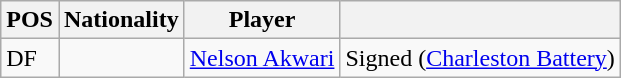<table class="wikitable">
<tr>
<th>POS</th>
<th>Nationality</th>
<th>Player</th>
<th></th>
</tr>
<tr>
<td>DF</td>
<td></td>
<td><a href='#'>Nelson Akwari</a></td>
<td>Signed (<a href='#'>Charleston Battery</a>)</td>
</tr>
</table>
